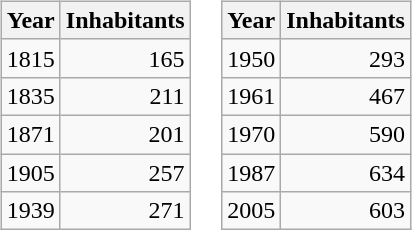<table border="0">
<tr>
<td valign="top"><br><table class="wikitable">
<tr>
<th>Year</th>
<th>Inhabitants</th>
</tr>
<tr>
<td>1815</td>
<td align="right">165</td>
</tr>
<tr>
<td>1835</td>
<td align="right">211</td>
</tr>
<tr>
<td>1871</td>
<td align="right">201</td>
</tr>
<tr>
<td>1905</td>
<td align="right">257</td>
</tr>
<tr>
<td>1939</td>
<td align="right">271</td>
</tr>
</table>
</td>
<td valign="top"><br><table class="wikitable">
<tr>
<th>Year</th>
<th>Inhabitants</th>
</tr>
<tr>
<td>1950</td>
<td align="right">293</td>
</tr>
<tr>
<td>1961</td>
<td align="right">467</td>
</tr>
<tr>
<td>1970</td>
<td align="right">590</td>
</tr>
<tr>
<td>1987</td>
<td align="right">634</td>
</tr>
<tr>
<td>2005</td>
<td align="right">603</td>
</tr>
</table>
</td>
</tr>
</table>
